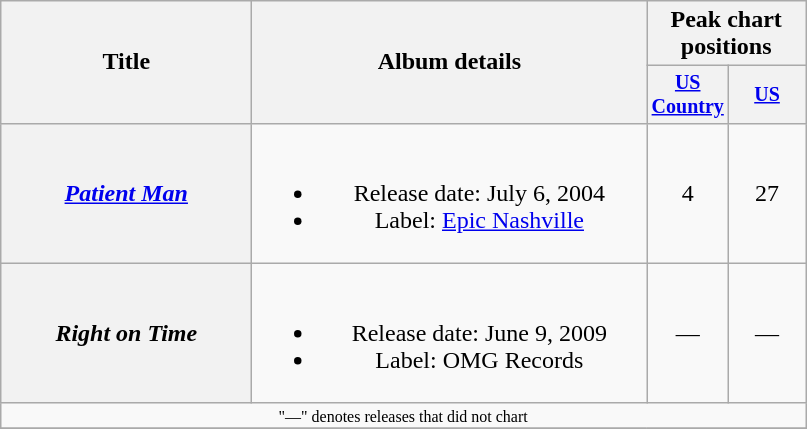<table class="wikitable plainrowheaders" style="text-align:center;">
<tr>
<th rowspan="2" style="width:10em;">Title</th>
<th rowspan="2" style="width:16em;">Album details</th>
<th colspan="2">Peak chart<br>positions</th>
</tr>
<tr style="font-size:smaller;">
<th width="45"><a href='#'>US Country</a><br></th>
<th width="45"><a href='#'>US</a><br></th>
</tr>
<tr>
<th scope="row"><em><a href='#'>Patient Man</a></em></th>
<td><br><ul><li>Release date: July 6, 2004</li><li>Label: <a href='#'>Epic Nashville</a></li></ul></td>
<td>4</td>
<td>27</td>
</tr>
<tr>
<th scope="row"><em>Right on Time</em></th>
<td><br><ul><li>Release date: June 9, 2009</li><li>Label: OMG Records</li></ul></td>
<td>—</td>
<td>—</td>
</tr>
<tr>
<td colspan="4" style="font-size:8pt">"—" denotes releases that did not chart</td>
</tr>
<tr>
</tr>
</table>
